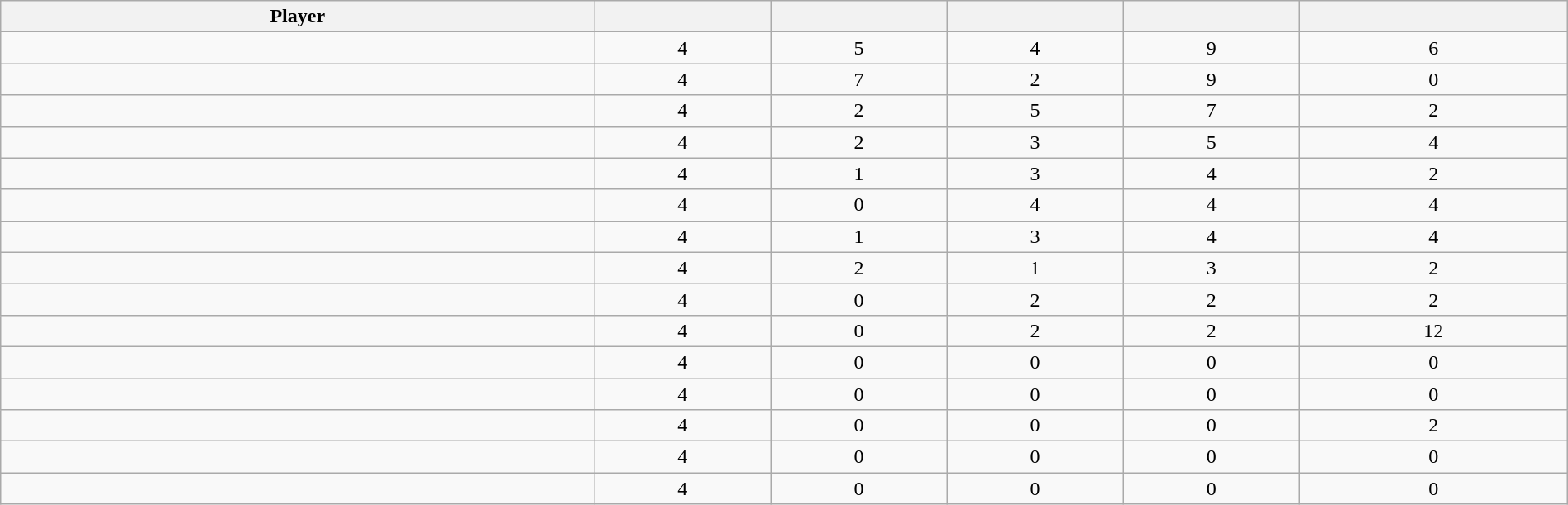<table class="wikitable sortable" style="width:100%; text-align:center;">
<tr>
<th>Player</th>
<th></th>
<th></th>
<th></th>
<th></th>
<th></th>
</tr>
<tr>
<td></td>
<td>4</td>
<td>5</td>
<td>4</td>
<td>9</td>
<td>6</td>
</tr>
<tr>
<td></td>
<td>4</td>
<td>7</td>
<td>2</td>
<td>9</td>
<td>0</td>
</tr>
<tr>
<td></td>
<td>4</td>
<td>2</td>
<td>5</td>
<td>7</td>
<td>2</td>
</tr>
<tr>
<td></td>
<td>4</td>
<td>2</td>
<td>3</td>
<td>5</td>
<td>4</td>
</tr>
<tr>
<td></td>
<td>4</td>
<td>1</td>
<td>3</td>
<td>4</td>
<td>2</td>
</tr>
<tr>
<td></td>
<td>4</td>
<td>0</td>
<td>4</td>
<td>4</td>
<td>4</td>
</tr>
<tr>
<td></td>
<td>4</td>
<td>1</td>
<td>3</td>
<td>4</td>
<td>4</td>
</tr>
<tr>
<td></td>
<td>4</td>
<td>2</td>
<td>1</td>
<td>3</td>
<td>2</td>
</tr>
<tr>
<td></td>
<td>4</td>
<td>0</td>
<td>2</td>
<td>2</td>
<td>2</td>
</tr>
<tr>
<td></td>
<td>4</td>
<td>0</td>
<td>2</td>
<td>2</td>
<td>12</td>
</tr>
<tr>
<td></td>
<td>4</td>
<td>0</td>
<td>0</td>
<td>0</td>
<td>0</td>
</tr>
<tr>
<td></td>
<td>4</td>
<td>0</td>
<td>0</td>
<td>0</td>
<td>0</td>
</tr>
<tr>
<td></td>
<td>4</td>
<td>0</td>
<td>0</td>
<td>0</td>
<td>2</td>
</tr>
<tr>
<td></td>
<td>4</td>
<td>0</td>
<td>0</td>
<td>0</td>
<td>0</td>
</tr>
<tr>
<td></td>
<td>4</td>
<td>0</td>
<td>0</td>
<td>0</td>
<td>0</td>
</tr>
</table>
